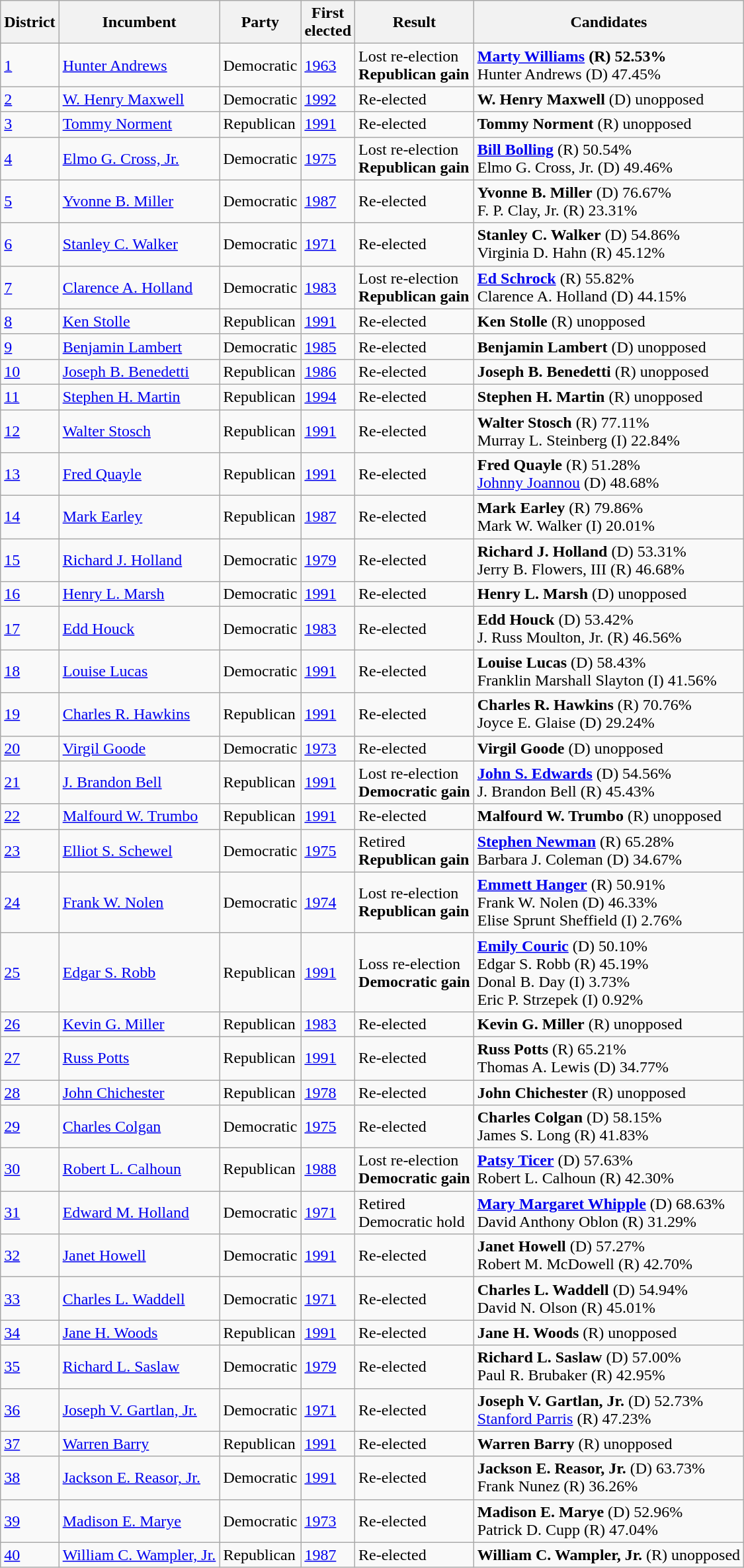<table class=wikitable>
<tr>
<th>District</th>
<th>Incumbent</th>
<th>Party</th>
<th>First<br>elected</th>
<th>Result</th>
<th>Candidates</th>
</tr>
<tr>
<td><a href='#'>1</a></td>
<td><a href='#'>Hunter Andrews</a></td>
<td>Democratic</td>
<td><a href='#'>1963</a></td>
<td>Lost re-election<br><strong>Republican gain</strong></td>
<td><strong><a href='#'>Marty Williams</a> (R) 52.53%</strong><br>Hunter Andrews (D) 47.45%</td>
</tr>
<tr>
<td><a href='#'>2</a></td>
<td><a href='#'>W. Henry Maxwell</a></td>
<td>Democratic</td>
<td><a href='#'>1992</a></td>
<td>Re-elected</td>
<td><strong>W. Henry Maxwell</strong> (D) unopposed</td>
</tr>
<tr>
<td><a href='#'>3</a></td>
<td><a href='#'>Tommy Norment</a></td>
<td>Republican</td>
<td><a href='#'>1991</a></td>
<td>Re-elected</td>
<td><strong>Tommy Norment</strong> (R) unopposed</td>
</tr>
<tr>
<td><a href='#'>4</a></td>
<td><a href='#'>Elmo G. Cross, Jr.</a></td>
<td>Democratic</td>
<td><a href='#'>1975</a></td>
<td>Lost re-election<br><strong>Republican gain</strong></td>
<td><strong><a href='#'>Bill Bolling</a></strong> (R) 50.54%<br>Elmo G. Cross, Jr. (D) 49.46%</td>
</tr>
<tr>
<td><a href='#'>5</a></td>
<td><a href='#'>Yvonne B. Miller</a></td>
<td>Democratic</td>
<td><a href='#'>1987</a></td>
<td>Re-elected</td>
<td><strong>Yvonne B. Miller</strong> (D) 76.67%<br>F. P. Clay, Jr. (R) 23.31%</td>
</tr>
<tr>
<td><a href='#'>6</a></td>
<td><a href='#'>Stanley C. Walker</a></td>
<td>Democratic</td>
<td><a href='#'>1971</a></td>
<td>Re-elected</td>
<td><strong>Stanley C. Walker</strong> (D) 54.86%<br>Virginia D. Hahn (R) 45.12%</td>
</tr>
<tr>
<td><a href='#'>7</a></td>
<td><a href='#'>Clarence A. Holland</a></td>
<td>Democratic</td>
<td><a href='#'>1983</a></td>
<td>Lost re-election<br><strong>Republican gain</strong></td>
<td><strong><a href='#'>Ed Schrock</a></strong> (R) 55.82%<br>Clarence A. Holland (D) 44.15%</td>
</tr>
<tr>
<td><a href='#'>8</a></td>
<td><a href='#'>Ken Stolle</a></td>
<td>Republican</td>
<td><a href='#'>1991</a></td>
<td>Re-elected</td>
<td><strong>Ken Stolle</strong> (R) unopposed</td>
</tr>
<tr>
<td><a href='#'>9</a></td>
<td><a href='#'>Benjamin Lambert</a></td>
<td>Democratic</td>
<td><a href='#'>1985</a></td>
<td>Re-elected</td>
<td><strong>Benjamin Lambert</strong> (D) unopposed</td>
</tr>
<tr>
<td><a href='#'>10</a></td>
<td><a href='#'>Joseph B. Benedetti</a></td>
<td>Republican</td>
<td><a href='#'>1986</a></td>
<td>Re-elected</td>
<td><strong>Joseph B. Benedetti</strong> (R) unopposed</td>
</tr>
<tr>
<td><a href='#'>11</a></td>
<td><a href='#'>Stephen H. Martin</a></td>
<td>Republican</td>
<td><a href='#'>1994</a></td>
<td>Re-elected</td>
<td><strong>Stephen H. Martin</strong> (R) unopposed</td>
</tr>
<tr>
<td><a href='#'>12</a></td>
<td><a href='#'>Walter Stosch</a></td>
<td>Republican</td>
<td><a href='#'>1991</a></td>
<td>Re-elected</td>
<td><strong>Walter Stosch</strong> (R) 77.11%<br>Murray L. Steinberg (I) 22.84%</td>
</tr>
<tr>
<td><a href='#'>13</a></td>
<td><a href='#'>Fred Quayle</a></td>
<td>Republican</td>
<td><a href='#'>1991</a></td>
<td>Re-elected</td>
<td><strong>Fred Quayle</strong> (R) 51.28%<br><a href='#'>Johnny Joannou</a> (D) 48.68%</td>
</tr>
<tr>
<td><a href='#'>14</a></td>
<td><a href='#'>Mark Earley</a></td>
<td>Republican</td>
<td><a href='#'>1987</a></td>
<td>Re-elected</td>
<td><strong>Mark Earley</strong> (R) 79.86%<br>Mark W. Walker (I) 20.01%</td>
</tr>
<tr>
<td><a href='#'>15</a></td>
<td><a href='#'>Richard J. Holland</a></td>
<td>Democratic</td>
<td><a href='#'>1979</a></td>
<td>Re-elected</td>
<td><strong>Richard J. Holland</strong> (D) 53.31%<br>Jerry B. Flowers, III (R) 46.68%</td>
</tr>
<tr>
<td><a href='#'>16</a></td>
<td><a href='#'>Henry L. Marsh</a></td>
<td>Democratic</td>
<td><a href='#'>1991</a></td>
<td>Re-elected</td>
<td><strong>Henry L. Marsh</strong> (D) unopposed</td>
</tr>
<tr>
<td><a href='#'>17</a></td>
<td><a href='#'>Edd Houck</a></td>
<td>Democratic</td>
<td><a href='#'>1983</a></td>
<td>Re-elected</td>
<td><strong>Edd Houck</strong> (D) 53.42%<br>J. Russ Moulton, Jr. (R) 46.56%</td>
</tr>
<tr>
<td><a href='#'>18</a></td>
<td><a href='#'>Louise Lucas</a></td>
<td>Democratic</td>
<td><a href='#'>1991</a></td>
<td>Re-elected</td>
<td><strong>Louise Lucas</strong> (D) 58.43%<br>Franklin Marshall Slayton (I) 41.56%</td>
</tr>
<tr>
<td><a href='#'>19</a></td>
<td><a href='#'>Charles R. Hawkins</a></td>
<td>Republican</td>
<td><a href='#'>1991</a></td>
<td>Re-elected</td>
<td><strong>Charles R. Hawkins</strong> (R) 70.76%<br>Joyce E. Glaise (D) 29.24%</td>
</tr>
<tr>
<td><a href='#'>20</a></td>
<td><a href='#'>Virgil Goode</a></td>
<td>Democratic</td>
<td><a href='#'>1973</a></td>
<td>Re-elected</td>
<td><strong>Virgil Goode</strong> (D) unopposed</td>
</tr>
<tr>
<td><a href='#'>21</a></td>
<td><a href='#'>J. Brandon Bell</a></td>
<td>Republican</td>
<td><a href='#'>1991</a></td>
<td>Lost re-election<br><strong>Democratic gain</strong></td>
<td><strong><a href='#'>John S. Edwards</a></strong> (D) 54.56%<br>J. Brandon Bell (R) 45.43%</td>
</tr>
<tr>
<td><a href='#'>22</a></td>
<td><a href='#'>Malfourd W. Trumbo</a></td>
<td>Republican</td>
<td><a href='#'>1991</a></td>
<td>Re-elected</td>
<td><strong>Malfourd W. Trumbo</strong> (R) unopposed</td>
</tr>
<tr>
<td><a href='#'>23</a></td>
<td><a href='#'>Elliot S. Schewel</a></td>
<td>Democratic</td>
<td><a href='#'>1975</a></td>
<td>Retired<br><strong>Republican gain</strong></td>
<td><strong><a href='#'>Stephen Newman</a></strong> (R) 65.28%<br>Barbara J. Coleman (D) 34.67%</td>
</tr>
<tr>
<td><a href='#'>24</a></td>
<td><a href='#'>Frank W. Nolen</a></td>
<td>Democratic</td>
<td><a href='#'>1974</a></td>
<td>Lost re-election<br><strong>Republican gain</strong></td>
<td><strong><a href='#'>Emmett Hanger</a></strong> (R) 50.91%<br>Frank W. Nolen (D) 46.33%<br>Elise Sprunt Sheffield (I) 2.76%</td>
</tr>
<tr>
<td><a href='#'>25</a></td>
<td><a href='#'>Edgar S. Robb</a></td>
<td>Republican</td>
<td><a href='#'>1991</a></td>
<td>Loss re-election<br><strong>Democratic gain</strong></td>
<td><strong><a href='#'>Emily Couric</a></strong> (D) 50.10%<br>Edgar S. Robb (R) 45.19%<br>Donal B. Day (I) 3.73%<br>Eric P. Strzepek (I) 0.92%</td>
</tr>
<tr>
<td><a href='#'>26</a></td>
<td><a href='#'>Kevin G. Miller</a></td>
<td>Republican</td>
<td><a href='#'>1983</a></td>
<td>Re-elected</td>
<td><strong>Kevin G. Miller</strong> (R) unopposed</td>
</tr>
<tr>
<td><a href='#'>27</a></td>
<td><a href='#'>Russ Potts</a></td>
<td>Republican</td>
<td><a href='#'>1991</a></td>
<td>Re-elected</td>
<td><strong>Russ Potts</strong> (R) 65.21%<br>Thomas A. Lewis (D) 34.77%</td>
</tr>
<tr>
<td><a href='#'>28</a></td>
<td><a href='#'>John Chichester</a></td>
<td>Republican</td>
<td><a href='#'>1978</a></td>
<td>Re-elected</td>
<td><strong>John Chichester</strong> (R) unopposed</td>
</tr>
<tr>
<td><a href='#'>29</a></td>
<td><a href='#'>Charles Colgan</a></td>
<td>Democratic</td>
<td><a href='#'>1975</a></td>
<td>Re-elected</td>
<td><strong>Charles Colgan</strong> (D) 58.15%<br>James S. Long (R) 41.83%</td>
</tr>
<tr>
<td><a href='#'>30</a></td>
<td><a href='#'>Robert L. Calhoun</a></td>
<td>Republican</td>
<td><a href='#'>1988</a></td>
<td>Lost re-election<br><strong>Democratic gain</strong></td>
<td><strong><a href='#'>Patsy Ticer</a></strong> (D) 57.63%<br>Robert L. Calhoun (R) 42.30%</td>
</tr>
<tr>
<td><a href='#'>31</a></td>
<td><a href='#'>Edward M. Holland</a></td>
<td>Democratic</td>
<td><a href='#'>1971</a></td>
<td>Retired<br>Democratic hold</td>
<td><strong><a href='#'>Mary Margaret Whipple</a></strong> (D) 68.63%<br>David Anthony Oblon (R) 31.29%</td>
</tr>
<tr>
<td><a href='#'>32</a></td>
<td><a href='#'>Janet Howell</a></td>
<td>Democratic</td>
<td><a href='#'>1991</a></td>
<td>Re-elected</td>
<td><strong>Janet Howell</strong> (D) 57.27%<br>Robert M. McDowell (R) 42.70%</td>
</tr>
<tr>
<td><a href='#'>33</a></td>
<td><a href='#'>Charles L. Waddell</a></td>
<td>Democratic</td>
<td><a href='#'>1971</a></td>
<td>Re-elected</td>
<td><strong>Charles L. Waddell</strong> (D) 54.94%<br>David N. Olson (R) 45.01%</td>
</tr>
<tr>
<td><a href='#'>34</a></td>
<td><a href='#'>Jane H. Woods</a></td>
<td>Republican</td>
<td><a href='#'>1991</a></td>
<td>Re-elected</td>
<td><strong>Jane H. Woods</strong> (R) unopposed</td>
</tr>
<tr>
<td><a href='#'>35</a></td>
<td><a href='#'>Richard L. Saslaw</a></td>
<td>Democratic</td>
<td><a href='#'>1979</a></td>
<td>Re-elected</td>
<td><strong>Richard L. Saslaw</strong> (D) 57.00%<br>Paul R. Brubaker (R) 42.95%</td>
</tr>
<tr>
<td><a href='#'>36</a></td>
<td><a href='#'>Joseph V. Gartlan, Jr.</a></td>
<td>Democratic</td>
<td><a href='#'>1971</a></td>
<td>Re-elected</td>
<td><strong>Joseph V. Gartlan, Jr.</strong> (D) 52.73%<br><a href='#'>Stanford Parris</a> (R) 47.23%</td>
</tr>
<tr>
<td><a href='#'>37</a></td>
<td><a href='#'>Warren Barry</a></td>
<td>Republican</td>
<td><a href='#'>1991</a></td>
<td>Re-elected</td>
<td><strong>Warren Barry</strong> (R) unopposed</td>
</tr>
<tr>
<td><a href='#'>38</a></td>
<td><a href='#'>Jackson E. Reasor, Jr.</a></td>
<td>Democratic</td>
<td><a href='#'>1991</a></td>
<td>Re-elected</td>
<td><strong>Jackson E. Reasor, Jr.</strong> (D) 63.73%<br>Frank Nunez (R) 36.26%</td>
</tr>
<tr>
<td><a href='#'>39</a></td>
<td><a href='#'>Madison E. Marye</a></td>
<td>Democratic</td>
<td><a href='#'>1973</a></td>
<td>Re-elected</td>
<td><strong>Madison E. Marye</strong> (D) 52.96%<br>Patrick D. Cupp (R) 47.04%</td>
</tr>
<tr>
<td rowspan=2><a href='#'>40</a></td>
<td><a href='#'>William C. Wampler, Jr.</a></td>
<td>Republican</td>
<td><a href='#'>1987</a></td>
<td>Re-elected</td>
<td><strong>William C. Wampler, Jr.</strong> (R) unopposed</td>
</tr>
</table>
